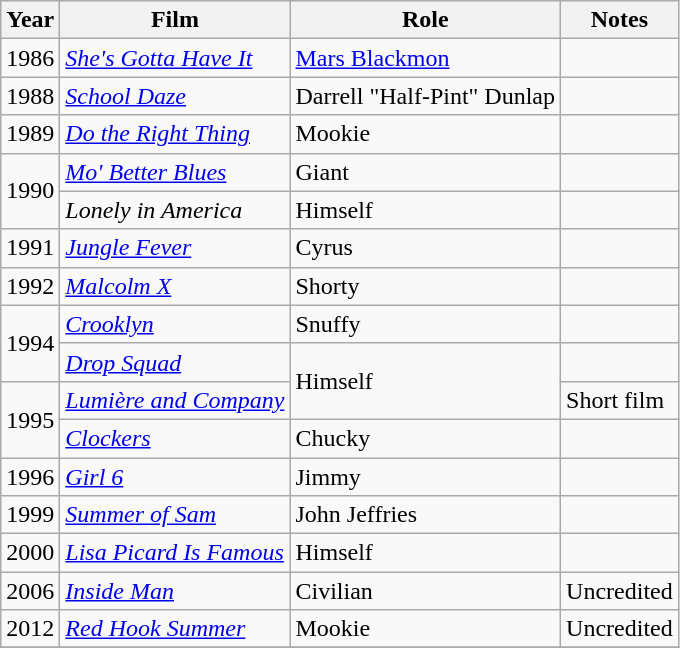<table class="wikitable" style="white-space:nowrap">
<tr>
<th>Year</th>
<th>Film</th>
<th>Role</th>
<th>Notes</th>
</tr>
<tr>
<td>1986</td>
<td><em><a href='#'>She's Gotta Have It</a></em></td>
<td><a href='#'>Mars Blackmon</a></td>
<td></td>
</tr>
<tr>
<td>1988</td>
<td><em><a href='#'>School Daze</a></em></td>
<td>Darrell "Half-Pint" Dunlap</td>
<td></td>
</tr>
<tr>
<td>1989</td>
<td><em><a href='#'>Do the Right Thing</a></em></td>
<td>Mookie</td>
<td></td>
</tr>
<tr>
<td rowspan="2">1990</td>
<td><em><a href='#'>Mo' Better Blues</a></em></td>
<td>Giant</td>
<td></td>
</tr>
<tr>
<td><em>Lonely in America</em></td>
<td>Himself</td>
<td></td>
</tr>
<tr>
<td>1991</td>
<td><em><a href='#'>Jungle Fever</a></em></td>
<td>Cyrus</td>
<td></td>
</tr>
<tr>
<td>1992</td>
<td><em><a href='#'>Malcolm X</a></em></td>
<td>Shorty</td>
<td></td>
</tr>
<tr>
<td rowspan="2">1994</td>
<td><em><a href='#'>Crooklyn</a></em></td>
<td>Snuffy</td>
<td></td>
</tr>
<tr>
<td><em><a href='#'>Drop Squad</a></em></td>
<td rowspan="2">Himself</td>
<td></td>
</tr>
<tr>
<td rowspan="2">1995</td>
<td><em><a href='#'>Lumière and Company</a></em></td>
<td>Short film</td>
</tr>
<tr>
<td><em><a href='#'>Clockers</a></em></td>
<td>Chucky</td>
<td></td>
</tr>
<tr>
<td>1996</td>
<td><em><a href='#'>Girl 6</a></em></td>
<td>Jimmy</td>
<td></td>
</tr>
<tr>
<td>1999</td>
<td><em><a href='#'>Summer of Sam</a></em></td>
<td>John Jeffries</td>
<td></td>
</tr>
<tr>
<td>2000</td>
<td><em><a href='#'>Lisa Picard Is Famous</a></em></td>
<td>Himself</td>
<td></td>
</tr>
<tr>
<td>2006</td>
<td><em><a href='#'>Inside Man</a></em></td>
<td>Civilian</td>
<td>Uncredited</td>
</tr>
<tr>
<td>2012</td>
<td><em><a href='#'>Red Hook Summer</a></em></td>
<td>Mookie</td>
<td>Uncredited</td>
</tr>
<tr>
</tr>
</table>
